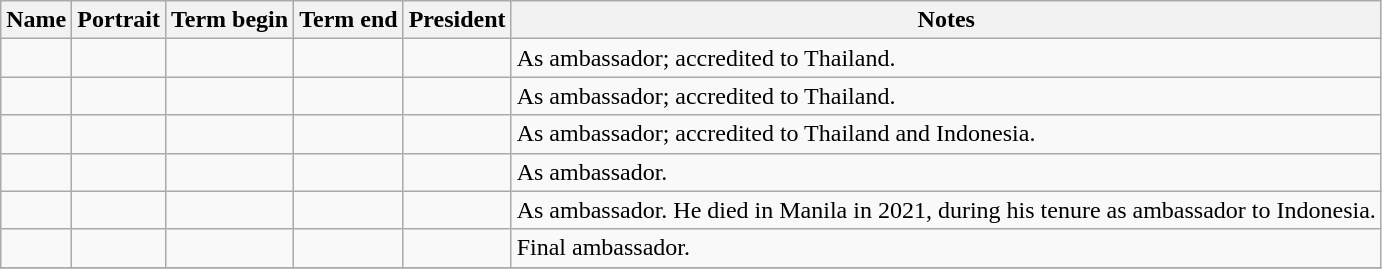<table class="wikitable sortable"  text-align:center;">
<tr>
<th>Name</th>
<th class="unsortable">Portrait</th>
<th>Term begin</th>
<th>Term end</th>
<th>President</th>
<th class="unsortable">Notes</th>
</tr>
<tr>
<td></td>
<td></td>
<td></td>
<td></td>
<td></td>
<td>As ambassador; accredited to Thailand.</td>
</tr>
<tr>
<td></td>
<td></td>
<td></td>
<td></td>
<td></td>
<td>As ambassador; accredited to Thailand.</td>
</tr>
<tr>
<td></td>
<td></td>
<td></td>
<td></td>
<td></td>
<td>As ambassador; accredited to Thailand and Indonesia.</td>
</tr>
<tr>
<td></td>
<td></td>
<td></td>
<td></td>
<td></td>
<td>As ambassador.</td>
</tr>
<tr>
<td></td>
<td></td>
<td></td>
<td></td>
<td></td>
<td>As ambassador. He died in Manila in 2021, during his tenure as ambassador to Indonesia.</td>
</tr>
<tr>
<td></td>
<td></td>
<td></td>
<td></td>
<td></td>
<td>Final ambassador.</td>
</tr>
<tr>
</tr>
</table>
